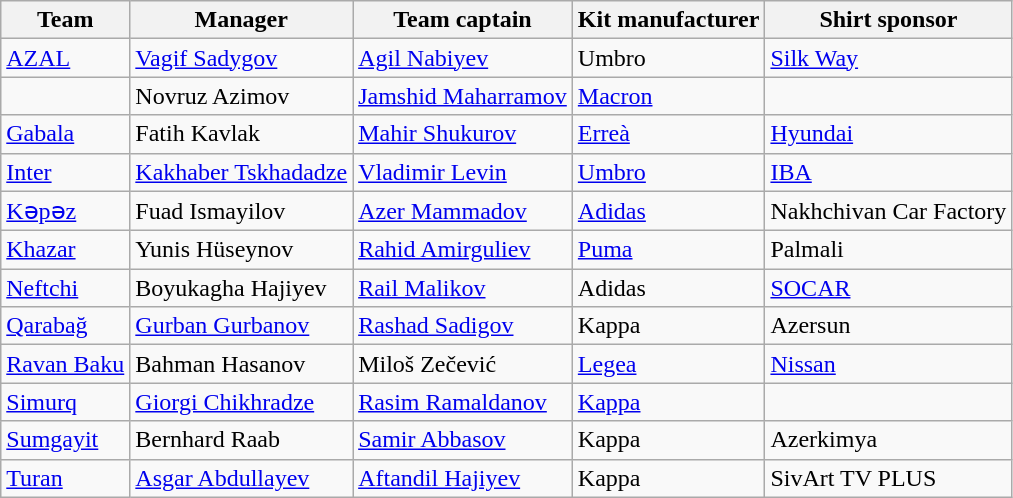<table class="wikitable sortable">
<tr>
<th>Team</th>
<th>Manager</th>
<th>Team captain</th>
<th>Kit manufacturer</th>
<th>Shirt sponsor</th>
</tr>
<tr>
<td><a href='#'>AZAL</a></td>
<td> <a href='#'>Vagif Sadygov</a></td>
<td> <a href='#'>Agil Nabiyev</a></td>
<td>Umbro</td>
<td><a href='#'>Silk Way</a></td>
</tr>
<tr>
<td></td>
<td> Novruz Azimov</td>
<td> <a href='#'>Jamshid Maharramov</a></td>
<td><a href='#'>Macron</a></td>
<td></td>
</tr>
<tr>
<td><a href='#'>Gabala</a></td>
<td> Fatih Kavlak</td>
<td> <a href='#'>Mahir Shukurov</a></td>
<td><a href='#'>Erreà</a></td>
<td><a href='#'>Hyundai</a></td>
</tr>
<tr>
<td><a href='#'>Inter</a></td>
<td> <a href='#'>Kakhaber Tskhadadze</a></td>
<td> <a href='#'>Vladimir Levin</a></td>
<td><a href='#'>Umbro</a></td>
<td><a href='#'>IBA</a></td>
</tr>
<tr>
<td><a href='#'>Kəpəz</a></td>
<td> Fuad Ismayilov</td>
<td> <a href='#'>Azer Mammadov</a></td>
<td><a href='#'>Adidas</a></td>
<td>Nakhchivan Car Factory</td>
</tr>
<tr>
<td><a href='#'>Khazar</a></td>
<td> Yunis Hüseynov</td>
<td> <a href='#'>Rahid Amirguliev</a></td>
<td><a href='#'>Puma</a></td>
<td>Palmali</td>
</tr>
<tr>
<td><a href='#'>Neftchi</a></td>
<td> Boyukagha Hajiyev</td>
<td> <a href='#'>Rail Malikov</a></td>
<td>Adidas</td>
<td><a href='#'>SOCAR</a></td>
</tr>
<tr>
<td><a href='#'>Qarabağ</a></td>
<td> <a href='#'>Gurban Gurbanov</a></td>
<td> <a href='#'>Rashad Sadigov</a></td>
<td>Kappa</td>
<td>Azersun</td>
</tr>
<tr>
<td><a href='#'>Ravan Baku</a></td>
<td> Bahman Hasanov</td>
<td> Miloš Zečević</td>
<td><a href='#'>Legea</a></td>
<td><a href='#'>Nissan</a></td>
</tr>
<tr>
<td><a href='#'>Simurq</a></td>
<td> <a href='#'>Giorgi Chikhradze</a></td>
<td> <a href='#'>Rasim Ramaldanov</a></td>
<td><a href='#'>Kappa</a></td>
<td></td>
</tr>
<tr>
<td><a href='#'>Sumgayit</a></td>
<td> Bernhard Raab</td>
<td> <a href='#'>Samir Abbasov</a></td>
<td>Kappa</td>
<td>Azerkimya</td>
</tr>
<tr>
<td><a href='#'>Turan</a></td>
<td> <a href='#'>Asgar Abdullayev</a></td>
<td> <a href='#'>Aftandil Hajiyev</a></td>
<td>Kappa</td>
<td>SivArt TV PLUS</td>
</tr>
</table>
